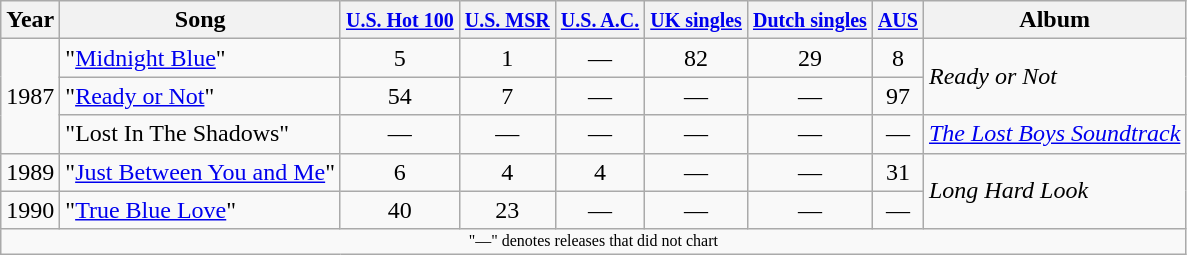<table class="wikitable">
<tr>
<th>Year</th>
<th>Song</th>
<th><small><a href='#'>U.S. Hot 100</a></small></th>
<th><small><a href='#'>U.S. MSR</a></small></th>
<th><small><a href='#'>U.S. A.C.</a></small></th>
<th><small><a href='#'>UK singles</a></small></th>
<th><small><a href='#'>Dutch singles</a></small></th>
<th><small><a href='#'>AUS</a></small></th>
<th>Album</th>
</tr>
<tr>
<td rowspan=3>1987</td>
<td>"<a href='#'>Midnight Blue</a>"</td>
<td style="text-align:center;">5</td>
<td style="text-align:center;">1</td>
<td style="text-align:center;">—</td>
<td style="text-align:center;">82</td>
<td style="text-align:center;">29</td>
<td style="text-align:center;">8</td>
<td rowspan=2><em>Ready or Not</em></td>
</tr>
<tr>
<td>"<a href='#'>Ready or Not</a>"</td>
<td style="text-align:center;">54</td>
<td style="text-align:center;">7</td>
<td style="text-align:center;">—</td>
<td style="text-align:center;">—</td>
<td style="text-align:center;">—</td>
<td style="text-align:center;">97</td>
</tr>
<tr>
<td>"Lost In The Shadows"</td>
<td style="text-align:center;">—</td>
<td style="text-align:center;">—</td>
<td style="text-align:center;">—</td>
<td style="text-align:center;">—</td>
<td style="text-align:center;">—</td>
<td style="text-align:center;">—</td>
<td><em><a href='#'>The Lost Boys Soundtrack</a></em></td>
</tr>
<tr>
<td rowspan=1>1989</td>
<td>"<a href='#'>Just Between You and Me</a>"</td>
<td style="text-align:center;">6</td>
<td style="text-align:center;">4</td>
<td style="text-align:center;">4</td>
<td style="text-align:center;">—</td>
<td style="text-align:center;">—</td>
<td style="text-align:center;">31</td>
<td rowspan=2><em>Long Hard Look</em></td>
</tr>
<tr>
<td rowspan=1>1990</td>
<td>"<a href='#'>True Blue Love</a>"</td>
<td style="text-align:center;">40</td>
<td style="text-align:center;">23</td>
<td style="text-align:center;">—</td>
<td style="text-align:center;">—</td>
<td style="text-align:center;">—</td>
<td style="text-align:center;">—</td>
</tr>
<tr>
<td align="center" colspan="9" style="font-size:8pt">"—" denotes releases that did not chart</td>
</tr>
</table>
